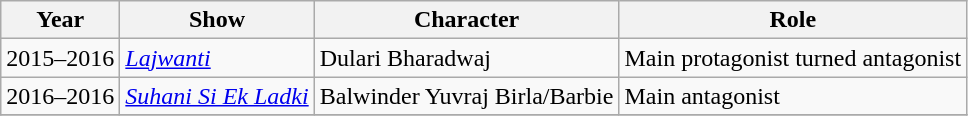<table class="wikitable sortable">
<tr>
<th>Year</th>
<th>Show</th>
<th>Character</th>
<th>Role</th>
</tr>
<tr>
<td>2015–2016</td>
<td><em><a href='#'>Lajwanti</a></em></td>
<td>Dulari Bharadwaj</td>
<td>Main protagonist turned antagonist</td>
</tr>
<tr>
<td>2016–2016</td>
<td><em><a href='#'>Suhani Si Ek Ladki</a></em></td>
<td>Balwinder Yuvraj Birla/Barbie</td>
<td>Main antagonist</td>
</tr>
<tr>
</tr>
</table>
